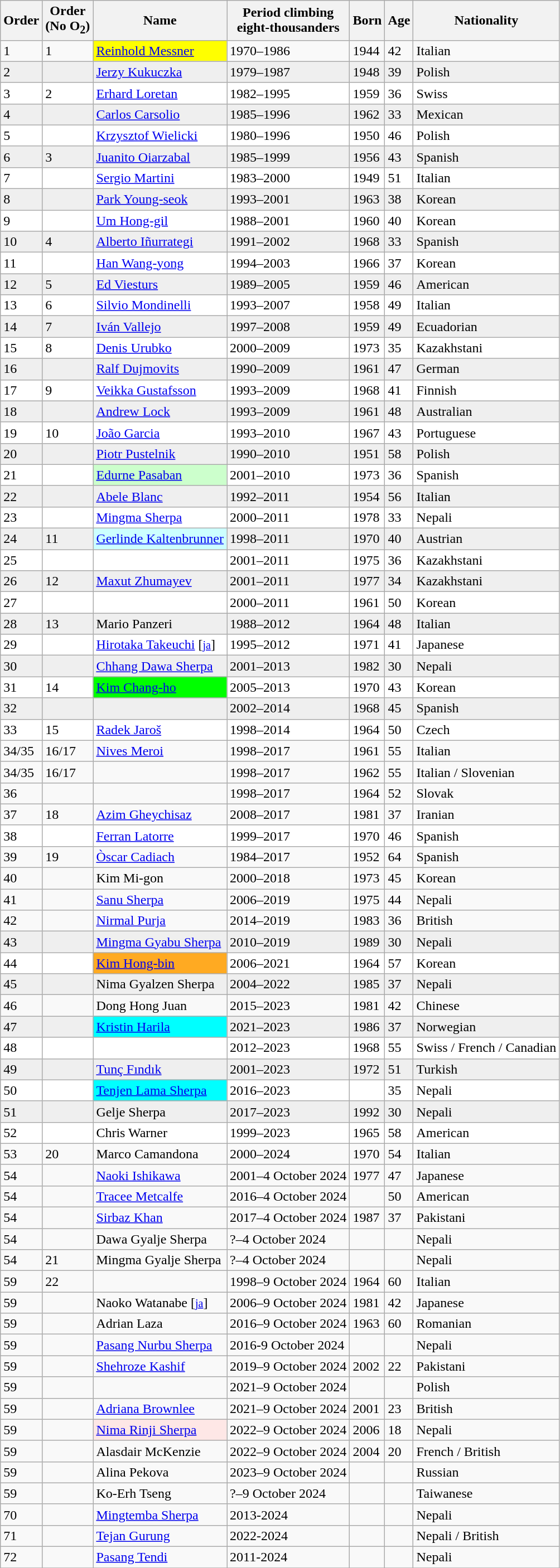<table class="wikitable sortable">
<tr>
<th>Order</th>
<th>Order<br>(No O<sub>2</sub>)</th>
<th>Name</th>
<th>Period climbing<br>eight-thousanders</th>
<th>Born</th>
<th>Age</th>
<th>Nationality</th>
</tr>
<tr>
<td>1</td>
<td>1</td>
<td style="background:#ff0;text-align:left"><a href='#'>Reinhold Messner</a></td>
<td>1970–1986</td>
<td>1944</td>
<td>42</td>
<td> Italian</td>
</tr>
<tr style="background:#efefef;">
<td>2</td>
<td></td>
<td><a href='#'>Jerzy Kukuczka</a></td>
<td>1979–1987</td>
<td>1948</td>
<td>39</td>
<td> Polish</td>
</tr>
<tr style="background:#fff;">
<td>3</td>
<td>2</td>
<td><a href='#'>Erhard Loretan</a></td>
<td>1982–1995</td>
<td>1959</td>
<td>36</td>
<td> Swiss</td>
</tr>
<tr style="background:#efefef;">
<td>4</td>
<td></td>
<td><a href='#'>Carlos Carsolio</a></td>
<td>1985–1996</td>
<td>1962</td>
<td>33</td>
<td> Mexican</td>
</tr>
<tr style="background:#fff;">
<td>5</td>
<td></td>
<td><a href='#'>Krzysztof Wielicki</a></td>
<td>1980–1996</td>
<td>1950</td>
<td>46</td>
<td> Polish</td>
</tr>
<tr style="background:#efefef;">
<td>6</td>
<td>3</td>
<td><a href='#'>Juanito Oiarzabal</a></td>
<td>1985–1999</td>
<td>1956</td>
<td>43</td>
<td> Spanish</td>
</tr>
<tr style="background:#fff;">
<td>7</td>
<td></td>
<td><a href='#'>Sergio Martini</a></td>
<td>1983–2000</td>
<td>1949</td>
<td>51</td>
<td> Italian</td>
</tr>
<tr style="background:#efefef;">
<td>8</td>
<td></td>
<td><a href='#'>Park Young-seok</a></td>
<td>1993–2001</td>
<td>1963</td>
<td>38</td>
<td> Korean</td>
</tr>
<tr style="background:#fff;">
<td>9</td>
<td></td>
<td><a href='#'>Um Hong-gil</a></td>
<td>1988–2001</td>
<td>1960</td>
<td>40</td>
<td> Korean</td>
</tr>
<tr style="background:#efefef;">
<td>10</td>
<td>4</td>
<td><a href='#'>Alberto Iñurrategi</a></td>
<td>1991–2002</td>
<td>1968</td>
<td>33</td>
<td> Spanish</td>
</tr>
<tr style="background:#fff;">
<td>11</td>
<td></td>
<td><a href='#'>Han Wang-yong</a></td>
<td>1994–2003</td>
<td>1966</td>
<td>37</td>
<td> Korean</td>
</tr>
<tr style="background:#efefef;">
<td>12</td>
<td>5</td>
<td><a href='#'>Ed Viesturs</a></td>
<td>1989–2005</td>
<td>1959</td>
<td>46</td>
<td> American</td>
</tr>
<tr style="background:#fff;">
<td>13</td>
<td>6</td>
<td><a href='#'>Silvio Mondinelli</a></td>
<td>1993–2007</td>
<td>1958</td>
<td>49</td>
<td> Italian</td>
</tr>
<tr style="background:#efefef;">
<td>14</td>
<td>7</td>
<td><a href='#'>Iván Vallejo</a></td>
<td>1997–2008</td>
<td>1959</td>
<td>49</td>
<td> Ecuadorian</td>
</tr>
<tr style="background:#fff;">
<td>15</td>
<td>8</td>
<td><a href='#'>Denis Urubko</a></td>
<td>2000–2009</td>
<td>1973</td>
<td>35</td>
<td> Kazakhstani</td>
</tr>
<tr style="background:#efefef;">
<td>16</td>
<td></td>
<td><a href='#'>Ralf Dujmovits</a></td>
<td>1990–2009</td>
<td>1961</td>
<td>47</td>
<td> German</td>
</tr>
<tr style="background:#fff;">
<td>17</td>
<td>9</td>
<td><a href='#'>Veikka Gustafsson</a></td>
<td>1993–2009</td>
<td>1968</td>
<td>41</td>
<td> Finnish</td>
</tr>
<tr style="background:#efefef;">
<td>18</td>
<td></td>
<td><a href='#'>Andrew Lock</a></td>
<td>1993–2009</td>
<td>1961</td>
<td>48</td>
<td> Australian</td>
</tr>
<tr style="background:#fff;">
<td>19</td>
<td>10</td>
<td><a href='#'>João Garcia</a></td>
<td>1993–2010</td>
<td>1967</td>
<td>43</td>
<td> Portuguese</td>
</tr>
<tr style="background:#efefef;">
<td>20</td>
<td></td>
<td><a href='#'>Piotr Pustelnik</a></td>
<td>1990–2010</td>
<td>1951</td>
<td>58</td>
<td> Polish</td>
</tr>
<tr style="background:#fff;">
<td>21</td>
<td></td>
<td style="background:#cfc;text-align:left"><a href='#'>Edurne Pasaban</a></td>
<td>2001–2010</td>
<td>1973</td>
<td>36</td>
<td> Spanish</td>
</tr>
<tr style="background:#efefef;">
<td>22</td>
<td></td>
<td><a href='#'>Abele Blanc</a></td>
<td>1992–2011</td>
<td>1954</td>
<td>56</td>
<td> Italian</td>
</tr>
<tr style="background:#fff;">
<td>23</td>
<td></td>
<td><a href='#'>Mingma Sherpa</a></td>
<td>2000–2011</td>
<td>1978</td>
<td>33</td>
<td> Nepali</td>
</tr>
<tr style="background:#efefef;">
<td>24</td>
<td>11</td>
<td style="background:#cff;text-align:left"><a href='#'>Gerlinde Kaltenbrunner</a></td>
<td>1998–2011</td>
<td>1970</td>
<td>40</td>
<td> Austrian</td>
</tr>
<tr style="background:#fff;">
<td>25</td>
<td></td>
<td></td>
<td>2001–2011</td>
<td>1975</td>
<td>36</td>
<td> Kazakhstani</td>
</tr>
<tr style="background:#efefef;">
<td>26</td>
<td>12</td>
<td><a href='#'>Maxut Zhumayev</a></td>
<td>2001–2011</td>
<td>1977</td>
<td>34</td>
<td> Kazakhstani</td>
</tr>
<tr style="background:#fff;">
<td>27</td>
<td></td>
<td></td>
<td>2000–2011</td>
<td>1961</td>
<td>50</td>
<td> Korean</td>
</tr>
<tr style="background:#efefef;">
<td>28</td>
<td>13</td>
<td>Mario Panzeri</td>
<td>1988–2012</td>
<td>1964</td>
<td>48</td>
<td> Italian</td>
</tr>
<tr style="background:#fff;">
<td>29</td>
<td></td>
<td><a href='#'>Hirotaka Takeuchi</a> [<small><a href='#'>ja</a></small>]</td>
<td>1995–2012</td>
<td>1971</td>
<td>41</td>
<td> Japanese</td>
</tr>
<tr style="background:#efefef;">
<td>30</td>
<td></td>
<td><a href='#'>Chhang Dawa Sherpa</a></td>
<td>2001–2013</td>
<td>1982</td>
<td>30</td>
<td> Nepali</td>
</tr>
<tr style="background:#fff;">
<td>31</td>
<td>14</td>
<td style="background:#0f0;text-align:left"><a href='#'>Kim Chang-ho</a></td>
<td>2005–2013</td>
<td>1970</td>
<td>43</td>
<td> Korean</td>
</tr>
<tr style="background:#efefef;">
<td>32</td>
<td></td>
<td></td>
<td>2002–2014</td>
<td>1968</td>
<td>45</td>
<td> Spanish</td>
</tr>
<tr style="background:#fff;">
<td>33</td>
<td>15</td>
<td><a href='#'>Radek Jaroš</a></td>
<td>1998–2014</td>
<td>1964</td>
<td>50</td>
<td> Czech</td>
</tr>
<tr>
<td>34/35</td>
<td>16/17</td>
<td><a href='#'>Nives Meroi</a></td>
<td>1998–2017</td>
<td>1961</td>
<td>55</td>
<td> Italian</td>
</tr>
<tr>
<td>34/35</td>
<td>16/17</td>
<td></td>
<td>1998–2017</td>
<td>1962</td>
<td>55</td>
<td> Italian /  Slovenian</td>
</tr>
<tr>
<td>36</td>
<td></td>
<td></td>
<td>1998–2017</td>
<td>1964</td>
<td>52</td>
<td> Slovak</td>
</tr>
<tr>
<td>37</td>
<td>18</td>
<td><a href='#'>Azim Gheychisaz</a></td>
<td>2008–2017</td>
<td>1981</td>
<td>37</td>
<td> Iranian</td>
</tr>
<tr style="background:#fff;">
<td>38</td>
<td></td>
<td><a href='#'>Ferran Latorre</a></td>
<td>1999–2017</td>
<td>1970</td>
<td>46</td>
<td> Spanish</td>
</tr>
<tr>
<td>39</td>
<td>19</td>
<td><a href='#'>Òscar Cadiach</a></td>
<td>1984–2017</td>
<td>1952</td>
<td>64</td>
<td> Spanish</td>
</tr>
<tr>
<td>40</td>
<td></td>
<td>Kim Mi-gon</td>
<td>2000–2018</td>
<td>1973</td>
<td>45</td>
<td> Korean</td>
</tr>
<tr>
<td>41</td>
<td></td>
<td><a href='#'>Sanu Sherpa</a></td>
<td>2006–2019</td>
<td>1975</td>
<td>44</td>
<td> Nepali</td>
</tr>
<tr>
<td>42</td>
<td></td>
<td><a href='#'>Nirmal Purja</a></td>
<td>2014–2019</td>
<td>1983</td>
<td>36</td>
<td>British</td>
</tr>
<tr style="background:#efefef;">
<td>43</td>
<td></td>
<td><a href='#'>Mingma Gyabu Sherpa</a></td>
<td>2010–2019</td>
<td>1989</td>
<td>30</td>
<td> Nepali</td>
</tr>
<tr style="background:#fff;">
<td>44</td>
<td></td>
<td style="background:#fa2;text-align:left"><a href='#'>Kim Hong-bin</a></td>
<td>2006–2021</td>
<td>1964</td>
<td>57</td>
<td> Korean</td>
</tr>
<tr style="background:#efefef;">
<td>45</td>
<td></td>
<td>Nima Gyalzen Sherpa</td>
<td>2004–2022</td>
<td>1985</td>
<td>37</td>
<td> Nepali</td>
</tr>
<tr>
<td>46</td>
<td></td>
<td>Dong Hong Juan</td>
<td>2015–2023</td>
<td>1981</td>
<td>42</td>
<td> Chinese</td>
</tr>
<tr style="background:#efefef;">
<td>47</td>
<td></td>
<td style="background:#0ff;text-align:left"><a href='#'>Kristin Harila</a></td>
<td>2021–2023</td>
<td>1986</td>
<td>37</td>
<td> Norwegian</td>
</tr>
<tr style="background:#fff;">
<td>48</td>
<td></td>
<td></td>
<td>2012–2023</td>
<td>1968</td>
<td>55</td>
<td> Swiss /  French /  Canadian</td>
</tr>
<tr style="background:#efefef;">
<td>49</td>
<td></td>
<td><a href='#'>Tunç Fındık</a></td>
<td>2001–2023</td>
<td>1972</td>
<td>51</td>
<td> Turkish</td>
</tr>
<tr style="background:#fff;">
<td>50</td>
<td></td>
<td style="background:#0ff;text-align:left"><a href='#'>Tenjen Lama Sherpa</a></td>
<td>2016–2023</td>
<td></td>
<td>35</td>
<td> Nepali</td>
</tr>
<tr style="background:#efefef;">
<td>51</td>
<td></td>
<td>Gelje Sherpa</td>
<td>2017–2023</td>
<td>1992</td>
<td>30</td>
<td> Nepali</td>
</tr>
<tr style="background:#fff;">
<td>52</td>
<td></td>
<td>Chris Warner</td>
<td>1999–2023</td>
<td>1965</td>
<td>58</td>
<td> American</td>
</tr>
<tr>
<td>53</td>
<td>20</td>
<td>Marco Camandona</td>
<td>2000–2024</td>
<td>1970</td>
<td>54</td>
<td> Italian</td>
</tr>
<tr>
<td>54</td>
<td></td>
<td><a href='#'>Naoki Ishikawa</a></td>
<td>2001–4 October 2024</td>
<td>1977</td>
<td>47</td>
<td> Japanese</td>
</tr>
<tr>
<td>54</td>
<td></td>
<td><a href='#'>Tracee Metcalfe</a></td>
<td>2016–4 October 2024</td>
<td></td>
<td>50</td>
<td> American</td>
</tr>
<tr>
<td>54</td>
<td></td>
<td><a href='#'>Sirbaz Khan</a></td>
<td>2017–4 October 2024</td>
<td>1987</td>
<td>37</td>
<td> Pakistani</td>
</tr>
<tr>
<td>54</td>
<td></td>
<td>Dawa Gyalje Sherpa</td>
<td>?–4 October 2024</td>
<td></td>
<td></td>
<td> Nepali</td>
</tr>
<tr>
<td>54</td>
<td>21</td>
<td>Mingma Gyalje Sherpa</td>
<td>?–4 October 2024</td>
<td></td>
<td></td>
<td> Nepali</td>
</tr>
<tr>
<td>59</td>
<td>22</td>
<td></td>
<td>1998–9 October 2024</td>
<td>1964</td>
<td>60</td>
<td> Italian</td>
</tr>
<tr>
<td>59</td>
<td></td>
<td>Naoko Watanabe [<small><a href='#'>ja</a></small>]</td>
<td>2006–9 October 2024</td>
<td>1981</td>
<td>42</td>
<td> Japanese</td>
</tr>
<tr>
<td>59</td>
<td></td>
<td>Adrian Laza</td>
<td>2016–9 October 2024</td>
<td>1963</td>
<td>60</td>
<td> Romanian</td>
</tr>
<tr>
<td>59</td>
<td></td>
<td><a href='#'>Pasang Nurbu Sherpa</a></td>
<td>2016-9 October 2024</td>
<td></td>
<td></td>
<td> Nepali</td>
</tr>
<tr>
<td>59</td>
<td></td>
<td><a href='#'>Shehroze Kashif</a></td>
<td>2019–9 October 2024</td>
<td>2002</td>
<td>22</td>
<td> Pakistani</td>
</tr>
<tr>
<td>59</td>
<td></td>
<td></td>
<td>2021–9 October 2024</td>
<td></td>
<td></td>
<td> Polish</td>
</tr>
<tr>
<td>59</td>
<td></td>
<td><a href='#'>Adriana Brownlee</a></td>
<td>2021–9 October 2024</td>
<td>2001</td>
<td>23</td>
<td> British</td>
</tr>
<tr>
<td>59</td>
<td></td>
<td style="background:#fee7e6;text-align:left"><a href='#'>Nima Rinji Sherpa</a></td>
<td>2022–9 October 2024</td>
<td>2006</td>
<td>18</td>
<td> Nepali</td>
</tr>
<tr>
<td>59</td>
<td></td>
<td>Alasdair McKenzie</td>
<td>2022–9 October 2024</td>
<td>2004</td>
<td>20</td>
<td> French /  British</td>
</tr>
<tr>
<td>59</td>
<td></td>
<td>Alina Pekova</td>
<td>2023–9 October 2024</td>
<td></td>
<td></td>
<td> Russian</td>
</tr>
<tr>
<td>59</td>
<td></td>
<td>Ko-Erh Tseng</td>
<td>?–9 October 2024</td>
<td></td>
<td></td>
<td> Taiwanese</td>
</tr>
<tr>
<td>70</td>
<td></td>
<td><a href='#'>Mingtemba Sherpa</a></td>
<td>2013-2024</td>
<td></td>
<td></td>
<td> Nepali</td>
</tr>
<tr>
<td>71</td>
<td></td>
<td><a href='#'>Tejan Gurung</a></td>
<td>2022-2024</td>
<td></td>
<td></td>
<td> Nepali /  British</td>
</tr>
<tr>
<td>72</td>
<td></td>
<td><a href='#'>Pasang Tendi</a></td>
<td>2011-2024</td>
<td></td>
<td></td>
<td> Nepali</td>
</tr>
<tr>
</tr>
</table>
